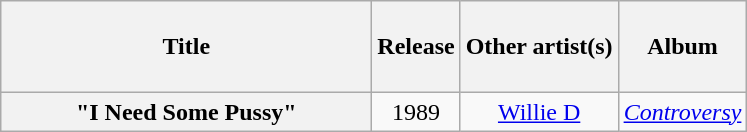<table class="wikitable plainrowheaders" style="text-align:center;">
<tr>
<th scope="col" style="width:15em;"><br>Title<br><br></th>
<th scope="col">Release</th>
<th scope="col">Other artist(s)</th>
<th scope="col">Album</th>
</tr>
<tr>
<th scope="row">"I Need Some Pussy"</th>
<td>1989</td>
<td><a href='#'>Willie D</a></td>
<td><em><a href='#'>Controversy</a></em></td>
</tr>
</table>
